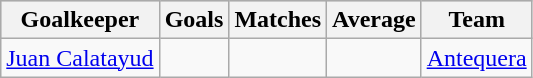<table class="wikitable sortable" class="wikitable">
<tr style="background:#ccc; text-align:center;">
<th>Goalkeeper</th>
<th>Goals</th>
<th>Matches</th>
<th>Average</th>
<th>Team</th>
</tr>
<tr>
<td> <a href='#'>Juan Calatayud</a></td>
<td></td>
<td></td>
<td></td>
<td><a href='#'>Antequera</a></td>
</tr>
</table>
